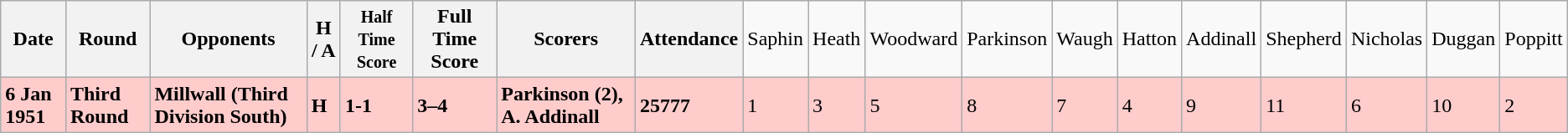<table class="wikitable">
<tr>
<th><strong>Date</strong></th>
<th><strong>Round</strong></th>
<th><strong>Opponents</strong></th>
<th><strong>H / A</strong></th>
<th><small><strong>Half Time Score</strong></small></th>
<th><strong>Full Time Score</strong></th>
<th><strong>Scorers</strong></th>
<th><strong>Attendance</strong></th>
<td>Saphin</td>
<td>Heath</td>
<td>Woodward</td>
<td>Parkinson</td>
<td>Waugh</td>
<td>Hatton</td>
<td>Addinall</td>
<td>Shepherd</td>
<td>Nicholas</td>
<td>Duggan</td>
<td>Poppitt</td>
</tr>
<tr bgcolor="#ffcccc">
<td><strong>6 Jan 1951</strong></td>
<td><strong>Third Round</strong></td>
<td><strong>Millwall (Third Division South)</strong></td>
<td><strong>H</strong></td>
<td><strong>1-1</strong></td>
<td><strong>3–4</strong></td>
<td><strong>Parkinson (2), A. Addinall</strong></td>
<td><strong>25777</strong></td>
<td>1</td>
<td>3</td>
<td>5</td>
<td>8</td>
<td>7</td>
<td>4</td>
<td>9</td>
<td>11</td>
<td>6</td>
<td>10</td>
<td>2</td>
</tr>
</table>
